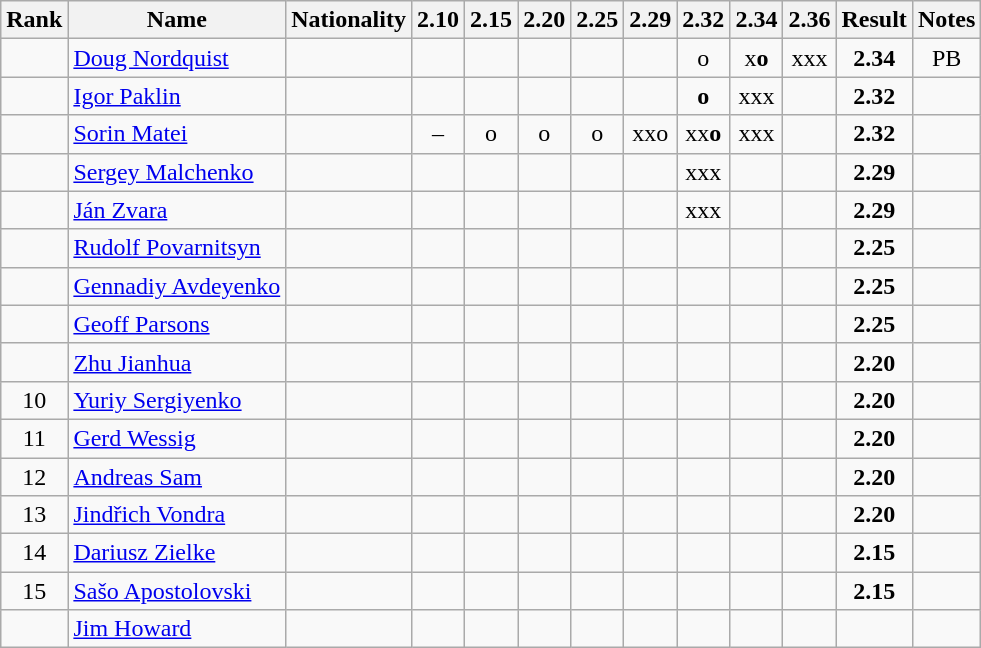<table class="wikitable sortable" style="text-align:center">
<tr>
<th>Rank</th>
<th>Name</th>
<th>Nationality</th>
<th>2.10</th>
<th>2.15</th>
<th>2.20</th>
<th>2.25</th>
<th>2.29</th>
<th>2.32</th>
<th>2.34</th>
<th>2.36</th>
<th>Result</th>
<th>Notes</th>
</tr>
<tr>
<td></td>
<td align=left><a href='#'>Doug Nordquist</a></td>
<td align=left></td>
<td></td>
<td></td>
<td></td>
<td></td>
<td></td>
<td>o</td>
<td>x<strong>o</strong></td>
<td>xxx</td>
<td><strong>2.34</strong></td>
<td>PB</td>
</tr>
<tr>
<td></td>
<td align=left><a href='#'>Igor Paklin</a></td>
<td align=left></td>
<td></td>
<td></td>
<td></td>
<td></td>
<td></td>
<td><strong>o</strong></td>
<td>xxx</td>
<td></td>
<td><strong>2.32</strong></td>
<td></td>
</tr>
<tr>
<td></td>
<td align=left><a href='#'>Sorin Matei</a></td>
<td align=left></td>
<td>–</td>
<td>o</td>
<td>o</td>
<td>o</td>
<td>xxo</td>
<td>xx<strong>o</strong></td>
<td>xxx</td>
<td></td>
<td><strong>2.32</strong></td>
<td></td>
</tr>
<tr>
<td></td>
<td align=left><a href='#'>Sergey Malchenko</a></td>
<td align=left></td>
<td></td>
<td></td>
<td></td>
<td></td>
<td></td>
<td>xxx</td>
<td></td>
<td></td>
<td><strong>2.29</strong></td>
<td></td>
</tr>
<tr>
<td></td>
<td align=left><a href='#'>Ján Zvara</a></td>
<td align=left></td>
<td></td>
<td></td>
<td></td>
<td></td>
<td></td>
<td>xxx</td>
<td></td>
<td></td>
<td><strong>2.29</strong></td>
<td></td>
</tr>
<tr>
<td></td>
<td align=left><a href='#'>Rudolf Povarnitsyn</a></td>
<td align=left></td>
<td></td>
<td></td>
<td></td>
<td></td>
<td></td>
<td></td>
<td></td>
<td></td>
<td><strong>2.25</strong></td>
<td></td>
</tr>
<tr>
<td></td>
<td align=left><a href='#'>Gennadiy Avdeyenko</a></td>
<td align=left></td>
<td></td>
<td></td>
<td></td>
<td></td>
<td></td>
<td></td>
<td></td>
<td></td>
<td><strong>2.25</strong></td>
<td></td>
</tr>
<tr>
<td></td>
<td align=left><a href='#'>Geoff Parsons</a></td>
<td align=left></td>
<td></td>
<td></td>
<td></td>
<td></td>
<td></td>
<td></td>
<td></td>
<td></td>
<td><strong>2.25</strong></td>
<td></td>
</tr>
<tr>
<td></td>
<td align=left><a href='#'>Zhu Jianhua</a></td>
<td align=left></td>
<td></td>
<td></td>
<td></td>
<td></td>
<td></td>
<td></td>
<td></td>
<td></td>
<td><strong>2.20</strong></td>
<td></td>
</tr>
<tr>
<td>10</td>
<td align=left><a href='#'>Yuriy Sergiyenko</a></td>
<td align=left></td>
<td></td>
<td></td>
<td></td>
<td></td>
<td></td>
<td></td>
<td></td>
<td></td>
<td><strong>2.20</strong></td>
<td></td>
</tr>
<tr>
<td>11</td>
<td align=left><a href='#'>Gerd Wessig</a></td>
<td align=left></td>
<td></td>
<td></td>
<td></td>
<td></td>
<td></td>
<td></td>
<td></td>
<td></td>
<td><strong>2.20</strong></td>
<td></td>
</tr>
<tr>
<td>12</td>
<td align=left><a href='#'>Andreas Sam</a></td>
<td align=left></td>
<td></td>
<td></td>
<td></td>
<td></td>
<td></td>
<td></td>
<td></td>
<td></td>
<td><strong>2.20</strong></td>
<td></td>
</tr>
<tr>
<td>13</td>
<td align=left><a href='#'>Jindřich Vondra</a></td>
<td align=left></td>
<td></td>
<td></td>
<td></td>
<td></td>
<td></td>
<td></td>
<td></td>
<td></td>
<td><strong>2.20</strong></td>
<td></td>
</tr>
<tr>
<td>14</td>
<td align=left><a href='#'>Dariusz Zielke</a></td>
<td align=left></td>
<td></td>
<td></td>
<td></td>
<td></td>
<td></td>
<td></td>
<td></td>
<td></td>
<td><strong>2.15</strong></td>
<td></td>
</tr>
<tr>
<td>15</td>
<td align=left><a href='#'>Sašo Apostolovski</a></td>
<td align=left></td>
<td></td>
<td></td>
<td></td>
<td></td>
<td></td>
<td></td>
<td></td>
<td></td>
<td><strong>2.15</strong></td>
<td></td>
</tr>
<tr>
<td></td>
<td align=left><a href='#'>Jim Howard</a></td>
<td align=left></td>
<td></td>
<td></td>
<td></td>
<td></td>
<td></td>
<td></td>
<td></td>
<td></td>
<td><strong></strong></td>
<td></td>
</tr>
</table>
